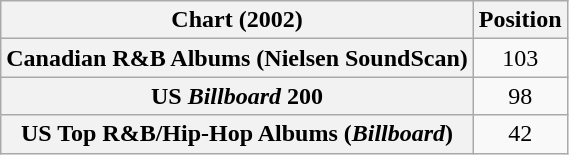<table class="wikitable plainrowheaders" style="text-align:center">
<tr>
<th>Chart (2002)</th>
<th>Position</th>
</tr>
<tr>
<th scope="row">Canadian R&B Albums (Nielsen SoundScan)</th>
<td style="text-align:center;">103</td>
</tr>
<tr>
<th scope="row">US <em>Billboard</em> 200</th>
<td style="text-align:center;">98</td>
</tr>
<tr>
<th scope="row">US Top R&B/Hip-Hop Albums (<em>Billboard</em>)</th>
<td style="text-align:center;">42</td>
</tr>
</table>
